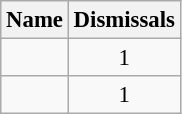<table class="wikitable sortable" style="text-align:center; font-size:95%">
<tr>
<th>Name</th>
<th>Dismissals</th>
</tr>
<tr>
<td></td>
<td> 1</td>
</tr>
<tr>
<td></td>
<td> 1</td>
</tr>
</table>
